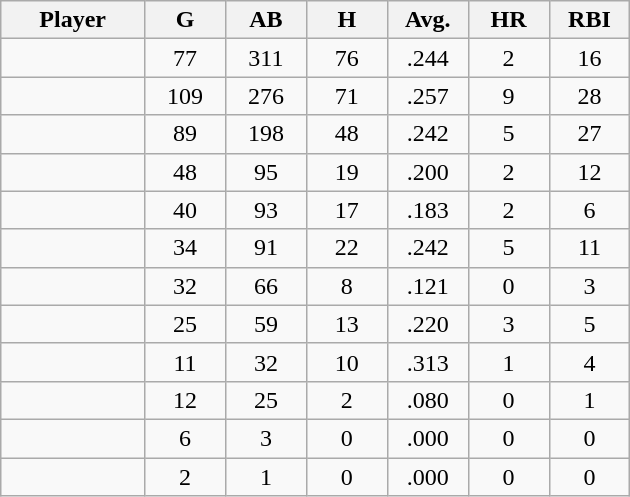<table class="wikitable sortable">
<tr>
<th bgcolor="#DDDDFF" width="16%">Player</th>
<th bgcolor="#DDDDFF" width="9%">G</th>
<th bgcolor="#DDDDFF" width="9%">AB</th>
<th bgcolor="#DDDDFF" width="9%">H</th>
<th bgcolor="#DDDDFF" width="9%">Avg.</th>
<th bgcolor="#DDDDFF" width="9%">HR</th>
<th bgcolor="#DDDDFF" width="9%">RBI</th>
</tr>
<tr align="center">
<td></td>
<td>77</td>
<td>311</td>
<td>76</td>
<td>.244</td>
<td>2</td>
<td>16</td>
</tr>
<tr align="center">
<td></td>
<td>109</td>
<td>276</td>
<td>71</td>
<td>.257</td>
<td>9</td>
<td>28</td>
</tr>
<tr align="center">
<td></td>
<td>89</td>
<td>198</td>
<td>48</td>
<td>.242</td>
<td>5</td>
<td>27</td>
</tr>
<tr align="center">
<td></td>
<td>48</td>
<td>95</td>
<td>19</td>
<td>.200</td>
<td>2</td>
<td>12</td>
</tr>
<tr align=center>
<td></td>
<td>40</td>
<td>93</td>
<td>17</td>
<td>.183</td>
<td>2</td>
<td>6</td>
</tr>
<tr align=center>
<td></td>
<td>34</td>
<td>91</td>
<td>22</td>
<td>.242</td>
<td>5</td>
<td>11</td>
</tr>
<tr align="center">
<td></td>
<td>32</td>
<td>66</td>
<td>8</td>
<td>.121</td>
<td>0</td>
<td>3</td>
</tr>
<tr align="center">
<td></td>
<td>25</td>
<td>59</td>
<td>13</td>
<td>.220</td>
<td>3</td>
<td>5</td>
</tr>
<tr align="center">
<td></td>
<td>11</td>
<td>32</td>
<td>10</td>
<td>.313</td>
<td>1</td>
<td>4</td>
</tr>
<tr align="center">
<td></td>
<td>12</td>
<td>25</td>
<td>2</td>
<td>.080</td>
<td>0</td>
<td>1</td>
</tr>
<tr align="center">
<td></td>
<td>6</td>
<td>3</td>
<td>0</td>
<td>.000</td>
<td>0</td>
<td>0</td>
</tr>
<tr align="center">
<td></td>
<td>2</td>
<td>1</td>
<td>0</td>
<td>.000</td>
<td>0</td>
<td>0</td>
</tr>
</table>
